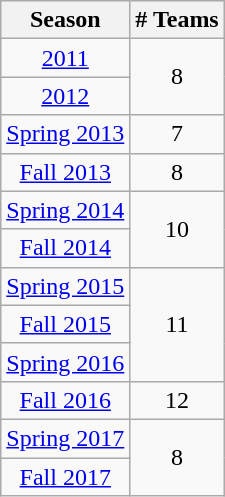<table class="wikitable" style="margin:0 1em 1em; font-size:100%; float:right; text-align:center;">
<tr>
<th>Season</th>
<th># Teams</th>
</tr>
<tr>
<td><a href='#'>2011</a></td>
<td rowspan=2>8</td>
</tr>
<tr>
<td><a href='#'>2012</a></td>
</tr>
<tr>
<td><a href='#'>Spring 2013</a></td>
<td>7</td>
</tr>
<tr>
<td><a href='#'>Fall 2013</a></td>
<td>8</td>
</tr>
<tr>
<td><a href='#'>Spring 2014</a></td>
<td rowspan=2>10</td>
</tr>
<tr>
<td><a href='#'>Fall 2014</a></td>
</tr>
<tr>
<td><a href='#'>Spring 2015</a></td>
<td rowspan=3>11</td>
</tr>
<tr>
<td><a href='#'>Fall 2015</a></td>
</tr>
<tr>
<td><a href='#'>Spring 2016</a></td>
</tr>
<tr>
<td><a href='#'>Fall 2016</a></td>
<td>12</td>
</tr>
<tr>
<td><a href='#'>Spring 2017</a></td>
<td rowspan=2>8</td>
</tr>
<tr>
<td><a href='#'>Fall 2017</a></td>
</tr>
</table>
